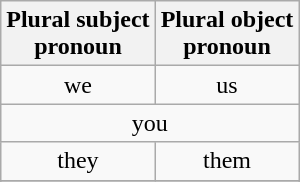<table class="wikitable">
<tr>
<th>Plural subject <br>pronoun</th>
<th>Plural object <br>pronoun</th>
</tr>
<tr align=center>
<td>we</td>
<td>us</td>
</tr>
<tr align=center>
<td colspan=2>you</td>
</tr>
<tr align=center>
<td>they</td>
<td>them</td>
</tr>
<tr align=center>
</tr>
<tr>
</tr>
</table>
